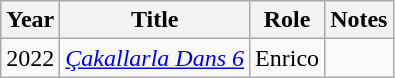<table class="wikitable">
<tr>
<th>Year</th>
<th>Title</th>
<th>Role</th>
<th>Notes</th>
</tr>
<tr>
<td>2022</td>
<td><em><a href='#'>Çakallarla Dans 6</a></em></td>
<td>Enrico</td>
<td></td>
</tr>
</table>
